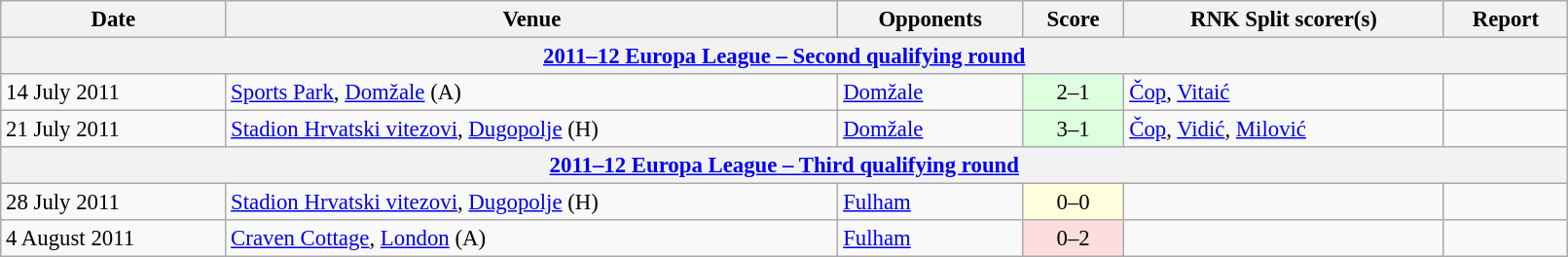<table class="wikitable" width=85%; style="text-align: left; font-size:95%;">
<tr>
<th>Date</th>
<th>Venue</th>
<th>Opponents</th>
<th>Score</th>
<th>RNK Split scorer(s)</th>
<th>Report</th>
</tr>
<tr>
<th colspan=7><a href='#'>2011–12 Europa League – Second qualifying round</a></th>
</tr>
<tr>
<td>14 July 2011</td>
<td><a href='#'>Sports Park</a>, <a href='#'>Domžale</a> (A)</td>
<td> <a href='#'>Domžale</a></td>
<td align=center bgcolor=ddffdd>2–1</td>
<td><a href='#'>Čop</a>, <a href='#'>Vitaić</a></td>
<td></td>
</tr>
<tr>
<td>21 July 2011</td>
<td><a href='#'>Stadion Hrvatski vitezovi</a>, <a href='#'>Dugopolje</a> (H)</td>
<td> <a href='#'>Domžale</a></td>
<td align=center bgcolor=ddffdd>3–1</td>
<td><a href='#'>Čop</a>, <a href='#'>Vidić</a>, <a href='#'>Milović</a></td>
<td></td>
</tr>
<tr>
<th colspan=7><a href='#'>2011–12 Europa League – Third qualifying round</a></th>
</tr>
<tr>
<td>28 July 2011</td>
<td><a href='#'>Stadion Hrvatski vitezovi</a>, <a href='#'>Dugopolje</a> (H)</td>
<td> <a href='#'>Fulham</a></td>
<td align=center bgcolor=ffffdd>0–0</td>
<td></td>
<td></td>
</tr>
<tr>
<td>4 August 2011</td>
<td><a href='#'>Craven Cottage</a>, <a href='#'>London</a> (A)</td>
<td> <a href='#'>Fulham</a></td>
<td align=center bgcolor=ffdddd>0–2</td>
<td></td>
<td></td>
</tr>
</table>
